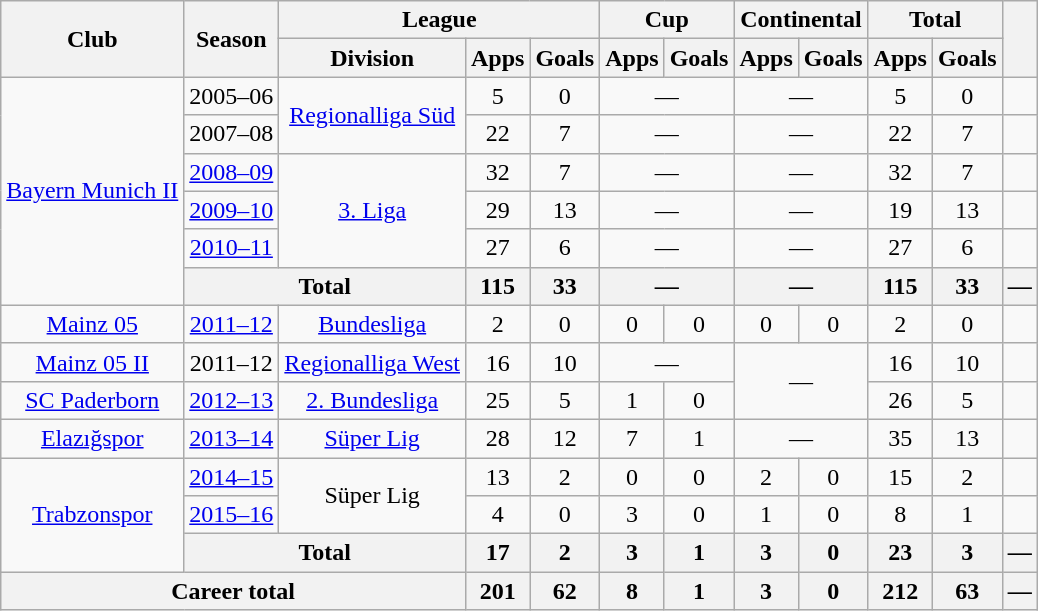<table class="wikitable" style="text-align:center">
<tr>
<th rowspan="2">Club</th>
<th rowspan="2">Season</th>
<th colspan="3">League</th>
<th colspan="2">Cup</th>
<th colspan="2">Continental</th>
<th colspan="2">Total</th>
<th rowspan="2"></th>
</tr>
<tr>
<th>Division</th>
<th>Apps</th>
<th>Goals</th>
<th>Apps</th>
<th>Goals</th>
<th>Apps</th>
<th>Goals</th>
<th>Apps</th>
<th>Goals</th>
</tr>
<tr>
<td rowspan="6"><a href='#'>Bayern Munich II</a></td>
<td>2005–06</td>
<td rowspan="2"><a href='#'>Regionalliga Süd</a></td>
<td>5</td>
<td>0</td>
<td colspan="2">—</td>
<td colspan="2">—</td>
<td>5</td>
<td>0</td>
<td></td>
</tr>
<tr>
<td>2007–08</td>
<td>22</td>
<td>7</td>
<td colspan="2">—</td>
<td colspan="2">—</td>
<td>22</td>
<td>7</td>
<td></td>
</tr>
<tr>
<td><a href='#'>2008–09</a></td>
<td rowspan="3"><a href='#'>3. Liga</a></td>
<td>32</td>
<td>7</td>
<td colspan="2">—</td>
<td colspan="2">—</td>
<td>32</td>
<td>7</td>
<td></td>
</tr>
<tr>
<td><a href='#'>2009–10</a></td>
<td>29</td>
<td>13</td>
<td colspan="2">—</td>
<td colspan="2">—</td>
<td>19</td>
<td>13</td>
<td></td>
</tr>
<tr>
<td><a href='#'>2010–11</a></td>
<td>27</td>
<td>6</td>
<td colspan="2">—</td>
<td colspan="2">—</td>
<td>27</td>
<td>6</td>
<td></td>
</tr>
<tr>
<th colspan="2">Total</th>
<th>115</th>
<th>33</th>
<th colspan="2">—</th>
<th colspan="2">—</th>
<th>115</th>
<th>33</th>
<th>—</th>
</tr>
<tr>
<td><a href='#'>Mainz 05</a></td>
<td><a href='#'>2011–12</a></td>
<td><a href='#'>Bundesliga</a></td>
<td>2</td>
<td>0</td>
<td>0</td>
<td>0</td>
<td>0</td>
<td>0</td>
<td>2</td>
<td>0</td>
<td></td>
</tr>
<tr>
<td><a href='#'>Mainz 05 II</a></td>
<td>2011–12</td>
<td><a href='#'>Regionalliga West</a></td>
<td>16</td>
<td>10</td>
<td colspan="2">—</td>
<td rowspan="2" colspan="2">—</td>
<td>16</td>
<td>10</td>
<td></td>
</tr>
<tr>
<td><a href='#'>SC Paderborn</a></td>
<td><a href='#'>2012–13</a></td>
<td><a href='#'>2. Bundesliga</a></td>
<td>25</td>
<td>5</td>
<td>1</td>
<td>0</td>
<td>26</td>
<td>5</td>
<td></td>
</tr>
<tr>
<td><a href='#'>Elazığspor</a></td>
<td><a href='#'>2013–14</a></td>
<td><a href='#'>Süper Lig</a></td>
<td>28</td>
<td>12</td>
<td>7</td>
<td>1</td>
<td colspan="2">—</td>
<td>35</td>
<td>13</td>
<td></td>
</tr>
<tr>
<td rowspan="3"><a href='#'>Trabzonspor</a></td>
<td><a href='#'>2014–15</a></td>
<td rowspan="2">Süper Lig</td>
<td>13</td>
<td>2</td>
<td>0</td>
<td>0</td>
<td>2</td>
<td>0</td>
<td>15</td>
<td>2</td>
<td></td>
</tr>
<tr>
<td><a href='#'>2015–16</a></td>
<td>4</td>
<td>0</td>
<td>3</td>
<td>0</td>
<td>1</td>
<td>0</td>
<td>8</td>
<td>1</td>
<td></td>
</tr>
<tr>
<th colspan="2">Total</th>
<th>17</th>
<th>2</th>
<th>3</th>
<th>1</th>
<th>3</th>
<th>0</th>
<th>23</th>
<th>3</th>
<th>—</th>
</tr>
<tr>
<th colspan="3">Career total</th>
<th>201</th>
<th>62</th>
<th>8</th>
<th>1</th>
<th>3</th>
<th>0</th>
<th>212</th>
<th>63</th>
<th>—</th>
</tr>
</table>
